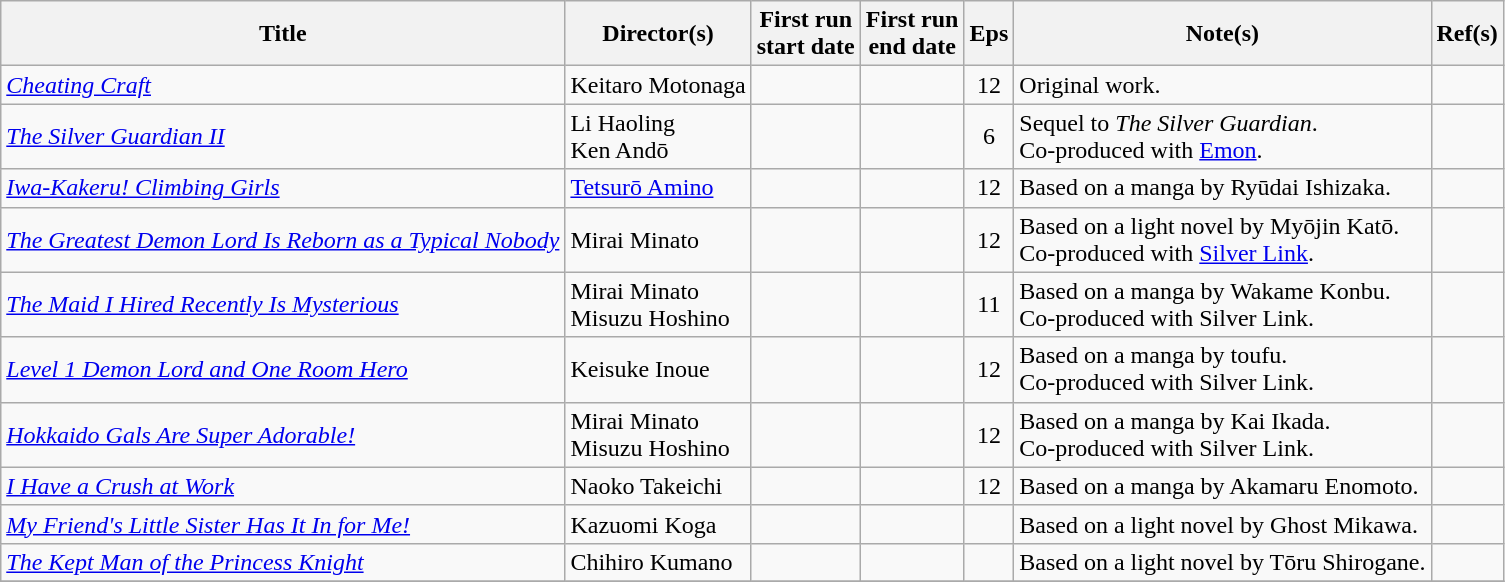<table class="wikitable sortable">
<tr>
<th scope="col">Title</th>
<th scope="col">Director(s)</th>
<th scope="col">First run<br>start date</th>
<th scope="col">First run<br>end date</th>
<th scope="col" class="unsortable">Eps</th>
<th scope="col" class="unsortable">Note(s)</th>
<th scope="col" class="unsortable">Ref(s)</th>
</tr>
<tr>
<td><em><a href='#'>Cheating Craft</a></em></td>
<td>Keitaro Motonaga</td>
<td></td>
<td></td>
<td style="text-align:center">12</td>
<td>Original work.</td>
<td style="text-align:center"></td>
</tr>
<tr>
<td><em><a href='#'>The Silver Guardian II</a></em></td>
<td>Li Haoling<br>Ken Andō</td>
<td></td>
<td></td>
<td style="text-align:center">6</td>
<td>Sequel to <em>The Silver Guardian</em>.<br>Co-produced with <a href='#'>Emon</a>.</td>
<td style="text-align:center"></td>
</tr>
<tr>
<td><em><a href='#'>Iwa-Kakeru! Climbing Girls</a></em></td>
<td><a href='#'>Tetsurō Amino</a></td>
<td></td>
<td></td>
<td style="text-align:center">12</td>
<td>Based on a manga by Ryūdai Ishizaka.</td>
<td style="text-align:center"></td>
</tr>
<tr>
<td><em><a href='#'>The Greatest Demon Lord Is Reborn as a Typical Nobody</a></em></td>
<td>Mirai Minato</td>
<td></td>
<td></td>
<td style="text-align:center">12</td>
<td>Based on a light novel by Myōjin Katō.<br>Co-produced with <a href='#'>Silver Link</a>.</td>
<td style="text-align:center"></td>
</tr>
<tr>
<td><em><a href='#'>The Maid I Hired Recently Is Mysterious</a></em></td>
<td>Mirai Minato<br>Misuzu Hoshino</td>
<td></td>
<td></td>
<td style="text-align:center">11</td>
<td>Based on a manga by Wakame Konbu.<br>Co-produced with Silver Link.</td>
<td style="text-align:center"></td>
</tr>
<tr>
<td><em><a href='#'>Level 1 Demon Lord and One Room Hero</a></em></td>
<td>Keisuke Inoue</td>
<td></td>
<td></td>
<td style="text-align:center">12</td>
<td>Based on a manga by toufu.<br>Co-produced with Silver Link.</td>
<td style="text-align:center"></td>
</tr>
<tr>
<td><em><a href='#'>Hokkaido Gals Are Super Adorable!</a></em></td>
<td>Mirai Minato<br>Misuzu Hoshino</td>
<td></td>
<td></td>
<td style="text-align:center">12</td>
<td>Based on a manga by Kai Ikada.<br>Co-produced with Silver Link.</td>
<td style="text-align:center"></td>
</tr>
<tr>
<td><em><a href='#'>I Have a Crush at Work</a></em></td>
<td>Naoko Takeichi</td>
<td></td>
<td></td>
<td style="text-align:center">12</td>
<td>Based on a manga by Akamaru Enomoto.</td>
<td style="text-align:center"></td>
</tr>
<tr>
<td><em><a href='#'>My Friend's Little Sister Has It In for Me!</a></em></td>
<td>Kazuomi Koga</td>
<td></td>
<td></td>
<td style="text-align:center"></td>
<td>Based on a light novel by Ghost Mikawa.</td>
<td style="text-align:center"></td>
</tr>
<tr>
<td><em><a href='#'>The Kept Man of the Princess Knight</a></em></td>
<td>Chihiro Kumano</td>
<td></td>
<td></td>
<td style="text-align:center"></td>
<td>Based on a light novel by Tōru Shirogane.</td>
<td style="text-align:center"></td>
</tr>
<tr>
</tr>
</table>
